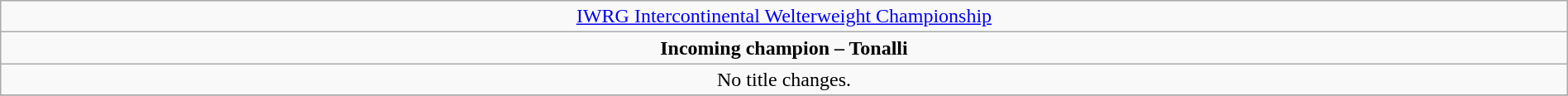<table class="wikitable" style="text-align:center; width:100%;">
<tr>
<td colspan="5" style="text-align: center;"><a href='#'>IWRG Intercontinental Welterweight Championship</a></td>
</tr>
<tr>
<td colspan="5" style="text-align: center;"><strong>Incoming champion – Tonalli</strong></td>
</tr>
<tr>
<td>No title changes.</td>
</tr>
<tr>
</tr>
</table>
